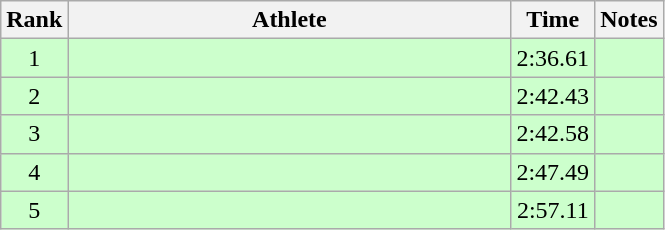<table class="wikitable" style="text-align:center">
<tr>
<th>Rank</th>
<th Style="width:18em">Athlete</th>
<th>Time</th>
<th>Notes</th>
</tr>
<tr style="background:#cfc">
<td>1</td>
<td style="text-align:left"></td>
<td>2:36.61</td>
<td></td>
</tr>
<tr style="background:#cfc">
<td>2</td>
<td style="text-align:left"></td>
<td>2:42.43</td>
<td></td>
</tr>
<tr style="background:#cfc">
<td>3</td>
<td style="text-align:left"></td>
<td>2:42.58</td>
<td></td>
</tr>
<tr style="background:#cfc">
<td>4</td>
<td style="text-align:left"></td>
<td>2:47.49</td>
<td></td>
</tr>
<tr style="background:#cfc">
<td>5</td>
<td style="text-align:left"></td>
<td>2:57.11</td>
<td></td>
</tr>
</table>
